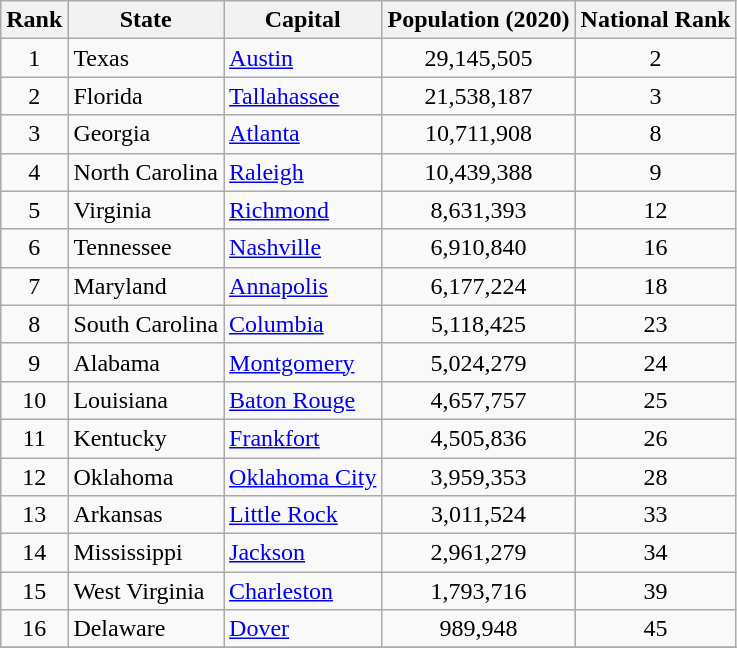<table class="wikitable sortable">
<tr>
<th valign=bottom>Rank</th>
<th valign=bottom>State</th>
<th valign=bottom>Capital</th>
<th valign=bottom>Population (2020)</th>
<th valign=bottom>National Rank</th>
</tr>
<tr>
<td align=center>1</td>
<td>Texas</td>
<td><a href='#'>Austin</a></td>
<td align=center>29,145,505</td>
<td align=center>2</td>
</tr>
<tr>
<td align=center>2</td>
<td>Florida</td>
<td><a href='#'>Tallahassee</a></td>
<td align=center>21,538,187</td>
<td align=center>3</td>
</tr>
<tr>
<td align=center>3</td>
<td>Georgia</td>
<td><a href='#'>Atlanta</a></td>
<td align=center>10,711,908</td>
<td align=center>8</td>
</tr>
<tr>
<td align=center>4</td>
<td>North Carolina</td>
<td><a href='#'>Raleigh</a></td>
<td align=center>10,439,388</td>
<td align=center>9</td>
</tr>
<tr>
<td align=center>5</td>
<td>Virginia</td>
<td><a href='#'>Richmond</a></td>
<td align=center>8,631,393</td>
<td align=center>12</td>
</tr>
<tr>
<td align=center>6</td>
<td>Tennessee</td>
<td><a href='#'>Nashville</a></td>
<td align=center>6,910,840</td>
<td align=center>16</td>
</tr>
<tr>
<td align=center>7</td>
<td>Maryland</td>
<td><a href='#'>Annapolis</a></td>
<td align=center>6,177,224</td>
<td align=center>18</td>
</tr>
<tr>
<td align=center>8</td>
<td>South Carolina</td>
<td><a href='#'>Columbia</a></td>
<td align=center>5,118,425</td>
<td align=center>23</td>
</tr>
<tr>
<td align=center>9</td>
<td>Alabama</td>
<td><a href='#'>Montgomery</a></td>
<td align=center>5,024,279</td>
<td align=center>24</td>
</tr>
<tr>
<td align=center>10</td>
<td>Louisiana</td>
<td><a href='#'>Baton Rouge</a></td>
<td align=center>4,657,757</td>
<td align=center>25</td>
</tr>
<tr>
<td align=center>11</td>
<td>Kentucky</td>
<td><a href='#'>Frankfort</a></td>
<td align=center>4,505,836</td>
<td align=center>26</td>
</tr>
<tr>
<td align=center>12</td>
<td>Oklahoma</td>
<td><a href='#'>Oklahoma City</a></td>
<td align=center>3,959,353</td>
<td align=center>28</td>
</tr>
<tr>
<td align=center>13</td>
<td>Arkansas</td>
<td><a href='#'>Little Rock</a></td>
<td align=center>3,011,524</td>
<td align=center>33</td>
</tr>
<tr>
<td align=center>14</td>
<td>Mississippi</td>
<td><a href='#'>Jackson</a></td>
<td align=center>2,961,279</td>
<td align=center>34</td>
</tr>
<tr>
<td align=center>15</td>
<td>West Virginia</td>
<td><a href='#'>Charleston</a></td>
<td align=center>1,793,716</td>
<td align=center>39</td>
</tr>
<tr>
<td align=center>16</td>
<td>Delaware</td>
<td><a href='#'>Dover</a></td>
<td align=center>989,948</td>
<td align=center>45</td>
</tr>
<tr>
</tr>
</table>
